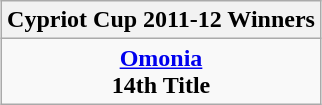<table class="wikitable" style="text-align: center; margin: 0 auto;">
<tr>
<th>Cypriot Cup 2011-12 Winners</th>
</tr>
<tr>
<td><strong><a href='#'>Omonia</a></strong><br><strong>14th Title</strong></td>
</tr>
</table>
